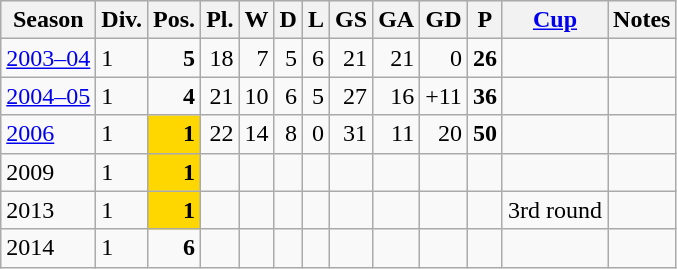<table class="wikitable">
<tr style="background:#efefef;">
<th>Season</th>
<th>Div.</th>
<th>Pos.</th>
<th>Pl.</th>
<th>W</th>
<th>D</th>
<th>L</th>
<th>GS</th>
<th>GA</th>
<th>GD</th>
<th>P</th>
<th><a href='#'>Cup</a></th>
<th>Notes</th>
</tr>
<tr>
<td><a href='#'>2003–04</a></td>
<td>1</td>
<td align=right><strong>5</strong></td>
<td align=right>18</td>
<td align=right>7</td>
<td align=right>5</td>
<td align=right>6</td>
<td align=right>21</td>
<td align=right>21</td>
<td align=right>0</td>
<td align=right><strong>26</strong></td>
<td></td>
<td></td>
</tr>
<tr>
<td><a href='#'>2004–05</a></td>
<td>1</td>
<td align=right><strong>4</strong></td>
<td align=right>21</td>
<td align=right>10</td>
<td align=right>6</td>
<td align=right>5</td>
<td align=right>27</td>
<td align=right>16</td>
<td align=right>+11</td>
<td align=right><strong>36</strong></td>
<td></td>
<td></td>
</tr>
<tr>
<td><a href='#'>2006</a></td>
<td>1</td>
<td align=right bgcolor=gold><strong>1</strong></td>
<td align=right>22</td>
<td align=right>14</td>
<td align=right>8</td>
<td align=right>0</td>
<td align=right>31</td>
<td align=right>11</td>
<td align=right>20</td>
<td align=right><strong>50</strong></td>
<td></td>
<td></td>
</tr>
<tr>
<td>2009</td>
<td>1</td>
<td align=right bgcolor=gold><strong>1</strong></td>
<td></td>
<td></td>
<td></td>
<td></td>
<td></td>
<td></td>
<td></td>
<td></td>
<td></td>
<td></td>
</tr>
<tr>
<td>2013</td>
<td>1</td>
<td align=right bgcolor=gold><strong>1</strong></td>
<td></td>
<td></td>
<td></td>
<td></td>
<td></td>
<td></td>
<td></td>
<td></td>
<td>3rd round</td>
<td></td>
</tr>
<tr>
<td>2014</td>
<td>1</td>
<td align=right><strong>6</strong></td>
<td></td>
<td></td>
<td></td>
<td></td>
<td></td>
<td></td>
<td></td>
<td></td>
<td></td>
<td></td>
</tr>
</table>
